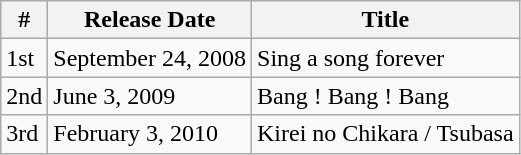<table class="wikitable">
<tr>
<th>#</th>
<th>Release Date</th>
<th>Title</th>
</tr>
<tr>
<td>1st</td>
<td>September 24, 2008</td>
<td>Sing a song forever</td>
</tr>
<tr>
<td>2nd</td>
<td>June 3, 2009</td>
<td>Bang ! Bang ! Bang</td>
</tr>
<tr>
<td>3rd</td>
<td>February 3, 2010</td>
<td>Kirei no Chikara / Tsubasa</td>
</tr>
</table>
